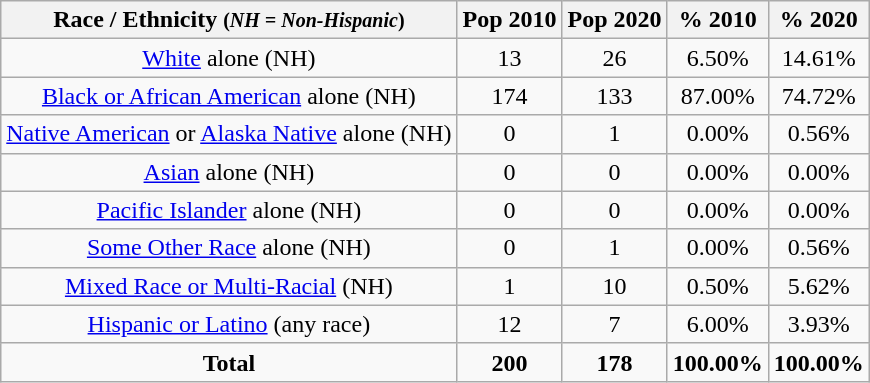<table class="wikitable" style="text-align:center;">
<tr>
<th>Race / Ethnicity <small>(<em>NH = Non-Hispanic</em>)</small></th>
<th>Pop 2010</th>
<th>Pop 2020</th>
<th>% 2010</th>
<th>% 2020</th>
</tr>
<tr>
<td><a href='#'>White</a> alone (NH)</td>
<td>13</td>
<td>26</td>
<td>6.50%</td>
<td>14.61%</td>
</tr>
<tr>
<td><a href='#'>Black or African American</a> alone (NH)</td>
<td>174</td>
<td>133</td>
<td>87.00%</td>
<td>74.72%</td>
</tr>
<tr>
<td><a href='#'>Native American</a> or <a href='#'>Alaska Native</a> alone (NH)</td>
<td>0</td>
<td>1</td>
<td>0.00%</td>
<td>0.56%</td>
</tr>
<tr>
<td><a href='#'>Asian</a> alone (NH)</td>
<td>0</td>
<td>0</td>
<td>0.00%</td>
<td>0.00%</td>
</tr>
<tr>
<td><a href='#'>Pacific Islander</a> alone (NH)</td>
<td>0</td>
<td>0</td>
<td>0.00%</td>
<td>0.00%</td>
</tr>
<tr>
<td><a href='#'>Some Other Race</a> alone (NH)</td>
<td>0</td>
<td>1</td>
<td>0.00%</td>
<td>0.56%</td>
</tr>
<tr>
<td><a href='#'>Mixed Race or Multi-Racial</a> (NH)</td>
<td>1</td>
<td>10</td>
<td>0.50%</td>
<td>5.62%</td>
</tr>
<tr>
<td><a href='#'>Hispanic or Latino</a> (any race)</td>
<td>12</td>
<td>7</td>
<td>6.00%</td>
<td>3.93%</td>
</tr>
<tr>
<td><strong>Total</strong></td>
<td><strong>200</strong></td>
<td><strong>178</strong></td>
<td><strong>100.00%</strong></td>
<td><strong>100.00%</strong></td>
</tr>
</table>
